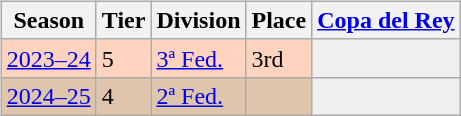<table>
<tr>
<td valign="top" width=49%><br><table class="wikitable">
<tr style="background:#f0f6fa;">
<th>Season</th>
<th>Tier</th>
<th>Division</th>
<th>Place</th>
<th><a href='#'>Copa del Rey</a></th>
</tr>
<tr>
<td style="background:#FFD3BD;"><a href='#'>2023–24</a></td>
<td style="background:#FFD3BD;">5</td>
<td style="background:#FFD3BD;"><a href='#'>3ª Fed.</a></td>
<td style="background:#FFD3BD;">3rd</td>
<th style="background:#efefef;"></th>
</tr>
<tr>
<td style="background:#DEC5AB;"><a href='#'>2024–25</a></td>
<td style="background:#DEC5AB;">4</td>
<td style="background:#DEC5AB;"><a href='#'>2ª Fed.</a></td>
<td style="background:#DEC5AB;"></td>
<th style="background:#efefef;"></th>
</tr>
</table>
</td>
</tr>
</table>
